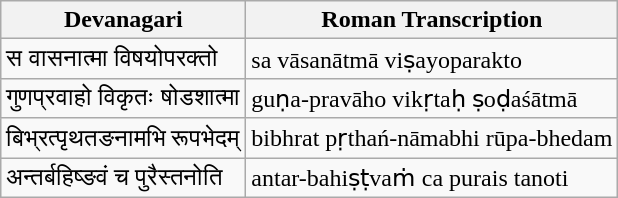<table class="wikitable" border="1">
<tr>
<th>Devanagari</th>
<th>Roman Transcription</th>
</tr>
<tr>
<td>स वासनात्मा विषयोपरक्तो</td>
<td>sa vāsanātmā viṣayoparakto</td>
</tr>
<tr>
<td>गुणप्रवाहो विकृतः षोडशात्मा</td>
<td>guṇa-pravāho vikṛtaḥ ṣoḍaśātmā</td>
</tr>
<tr>
<td>बिभ्रत्पृथतङनामभि रूपभेदम्</td>
<td>bibhrat pṛthań-nāmabhi rūpa-bhedam</td>
</tr>
<tr>
<td>अन्तर्बहिष्ङवं च पुरैस्तनोति</td>
<td>antar-bahiṣṭvaṁ ca purais tanoti</td>
</tr>
</table>
